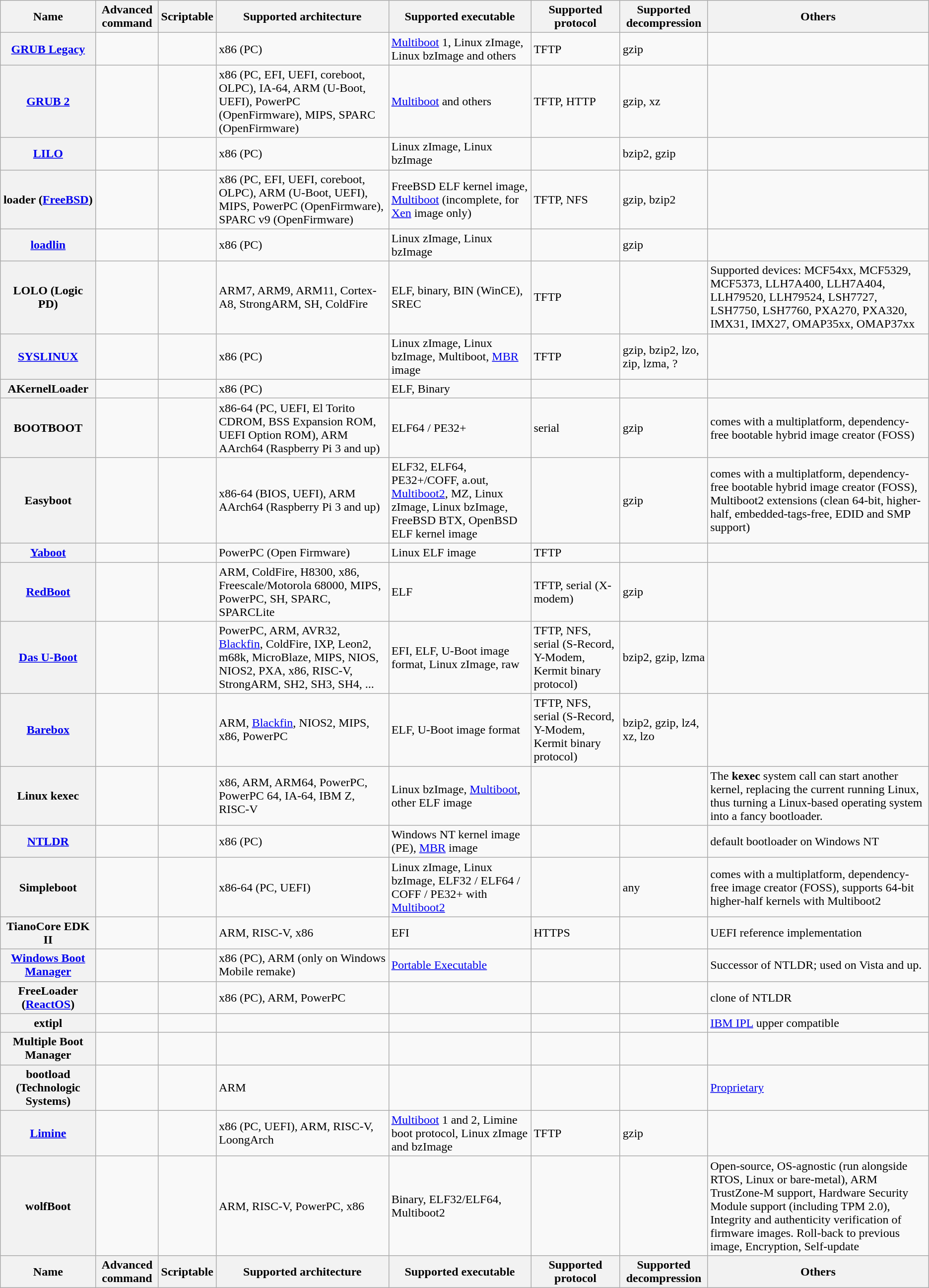<table class="sortable wikitable" border="1">
<tr>
<th>Name</th>
<th>Advanced command</th>
<th>Scriptable</th>
<th>Supported architecture</th>
<th>Supported executable</th>
<th>Supported protocol</th>
<th>Supported decompression</th>
<th>Others</th>
</tr>
<tr>
<th><a href='#'>GRUB Legacy</a></th>
<td></td>
<td></td>
<td>x86 (PC)</td>
<td><a href='#'>Multiboot</a> 1, Linux zImage, Linux bzImage and others</td>
<td>TFTP</td>
<td>gzip</td>
<td></td>
</tr>
<tr>
<th><a href='#'>GRUB 2</a></th>
<td></td>
<td></td>
<td>x86 (PC, EFI, UEFI, coreboot, OLPC), IA-64, ARM (U-Boot, UEFI), PowerPC (OpenFirmware), MIPS, SPARC (OpenFirmware)</td>
<td><a href='#'>Multiboot</a> and others</td>
<td>TFTP, HTTP</td>
<td>gzip, xz</td>
<td></td>
</tr>
<tr>
<th><a href='#'>LILO</a></th>
<td></td>
<td></td>
<td>x86 (PC)</td>
<td>Linux zImage, Linux bzImage</td>
<td></td>
<td>bzip2, gzip</td>
<td></td>
</tr>
<tr>
<th>loader (<a href='#'>FreeBSD</a>)</th>
<td></td>
<td></td>
<td>x86 (PC, EFI, UEFI, coreboot, OLPC), ARM (U-Boot, UEFI), MIPS, PowerPC (OpenFirmware), SPARC v9 (OpenFirmware)</td>
<td>FreeBSD ELF kernel image, <a href='#'>Multiboot</a> (incomplete, for <a href='#'>Xen</a> image only)</td>
<td>TFTP, NFS</td>
<td>gzip, bzip2</td>
<td></td>
</tr>
<tr>
<th><a href='#'>loadlin</a></th>
<td></td>
<td></td>
<td>x86 (PC)</td>
<td>Linux zImage, Linux bzImage</td>
<td></td>
<td>gzip</td>
<td></td>
</tr>
<tr>
<th>LOLO (Logic PD)</th>
<td></td>
<td></td>
<td>ARM7, ARM9, ARM11, Cortex-A8, StrongARM, SH, ColdFire</td>
<td>ELF, binary, BIN (WinCE), SREC</td>
<td>TFTP</td>
<td></td>
<td>Supported devices: MCF54xx, MCF5329, MCF5373, LLH7A400, LLH7A404, LLH79520, LLH79524, LSH7727, LSH7750, LSH7760, PXA270, PXA320, IMX31, IMX27, OMAP35xx, OMAP37xx</td>
</tr>
<tr>
<th><a href='#'>SYSLINUX</a></th>
<td></td>
<td></td>
<td>x86 (PC)</td>
<td>Linux zImage, Linux bzImage, Multiboot, <a href='#'>MBR</a> image</td>
<td>TFTP</td>
<td>gzip, bzip2, lzo, zip, lzma, ?</td>
<td></td>
</tr>
<tr>
<th>AKernelLoader</th>
<td></td>
<td></td>
<td>x86 (PC)</td>
<td>ELF, Binary</td>
<td></td>
<td></td>
<td></td>
</tr>
<tr>
<th>BOOTBOOT</th>
<td></td>
<td></td>
<td>x86-64 (PC, UEFI, El Torito CDROM, BSS Expansion ROM, UEFI Option ROM), ARM AArch64 (Raspberry Pi 3 and up)</td>
<td>ELF64 / PE32+</td>
<td>serial</td>
<td>gzip</td>
<td>comes with a multiplatform, dependency-free bootable hybrid image creator (FOSS)</td>
</tr>
<tr>
<th>Easyboot</th>
<td></td>
<td></td>
<td>x86-64 (BIOS, UEFI), ARM AArch64 (Raspberry Pi 3 and up)</td>
<td>ELF32, ELF64, PE32+/COFF, a.out, <a href='#'>Multiboot2</a>, MZ, Linux zImage, Linux bzImage, FreeBSD BTX, OpenBSD ELF kernel image</td>
<td></td>
<td>gzip</td>
<td>comes with a multiplatform, dependency-free bootable hybrid image creator (FOSS), Multiboot2 extensions (clean 64-bit, higher-half, embedded-tags-free, EDID and SMP support)</td>
</tr>
<tr>
<th><a href='#'>Yaboot</a></th>
<td></td>
<td></td>
<td>PowerPC (Open Firmware)</td>
<td>Linux ELF image</td>
<td>TFTP</td>
<td></td>
<td></td>
</tr>
<tr>
<th><a href='#'>RedBoot</a></th>
<td></td>
<td></td>
<td>ARM, ColdFire, H8300, x86, Freescale/Motorola 68000, MIPS, PowerPC, SH, SPARC, SPARCLite</td>
<td>ELF</td>
<td>TFTP, serial (X-modem)</td>
<td>gzip</td>
<td></td>
</tr>
<tr>
<th><a href='#'>Das U-Boot</a></th>
<td></td>
<td></td>
<td>PowerPC, ARM, AVR32, <a href='#'>Blackfin</a>, ColdFire, IXP, Leon2, m68k, MicroBlaze, MIPS, NIOS, NIOS2, PXA, x86, RISC-V, StrongARM, SH2, SH3, SH4, ...</td>
<td>EFI, ELF, U-Boot image format, Linux zImage, raw</td>
<td>TFTP, NFS, serial (S-Record, Y-Modem, Kermit binary protocol)</td>
<td>bzip2, gzip, lzma</td>
<td></td>
</tr>
<tr>
<th><a href='#'>Barebox</a></th>
<td></td>
<td></td>
<td>ARM, <a href='#'>Blackfin</a>, NIOS2, MIPS, x86, PowerPC</td>
<td>ELF, U-Boot image format</td>
<td>TFTP, NFS, serial (S-Record, Y-Modem, Kermit binary protocol)</td>
<td>bzip2, gzip, lz4, xz, lzo</td>
<td></td>
</tr>
<tr>
<th>Linux kexec</th>
<td></td>
<td></td>
<td>x86, ARM, ARM64, PowerPC, PowerPC 64, IA-64, IBM Z, RISC-V</td>
<td>Linux bzImage, <a href='#'>Multiboot</a>, other ELF image</td>
<td></td>
<td></td>
<td>The <strong>kexec</strong> system call can start another kernel, replacing the current running Linux, thus turning a Linux-based operating system into a fancy bootloader.</td>
</tr>
<tr>
<th><a href='#'>NTLDR</a></th>
<td></td>
<td></td>
<td>x86 (PC)</td>
<td>Windows NT kernel image (PE), <a href='#'>MBR</a> image</td>
<td></td>
<td></td>
<td>default bootloader on Windows NT</td>
</tr>
<tr>
<th>Simpleboot</th>
<td></td>
<td></td>
<td>x86-64 (PC, UEFI)</td>
<td>Linux zImage, Linux bzImage, ELF32 / ELF64 / COFF / PE32+ with <a href='#'>Multiboot2</a></td>
<td></td>
<td>any</td>
<td>comes with a multiplatform, dependency-free image creator (FOSS),  supports 64-bit higher-half kernels with Multiboot2</td>
</tr>
<tr>
<th>TianoCore EDK II</th>
<td></td>
<td></td>
<td>ARM, RISC-V, x86</td>
<td>EFI</td>
<td>HTTPS</td>
<td></td>
<td>UEFI reference implementation</td>
</tr>
<tr>
<th><a href='#'>Windows Boot Manager</a></th>
<td></td>
<td></td>
<td>x86 (PC), ARM (only on Windows Mobile remake)</td>
<td><a href='#'>Portable Executable</a></td>
<td></td>
<td></td>
<td>Successor of NTLDR; used on Vista and up.</td>
</tr>
<tr>
<th>FreeLoader (<a href='#'>ReactOS</a>)</th>
<td></td>
<td></td>
<td>x86 (PC), ARM, PowerPC</td>
<td></td>
<td></td>
<td></td>
<td>clone of NTLDR</td>
</tr>
<tr>
<th>extipl</th>
<td></td>
<td></td>
<td></td>
<td></td>
<td></td>
<td></td>
<td><a href='#'>IBM IPL</a> upper compatible</td>
</tr>
<tr>
<th>Multiple Boot Manager</th>
<td></td>
<td></td>
<td></td>
<td></td>
<td></td>
<td></td>
<td></td>
</tr>
<tr>
<th>bootload (Technologic Systems)</th>
<td></td>
<td></td>
<td>ARM</td>
<td></td>
<td></td>
<td></td>
<td><a href='#'>Proprietary</a></td>
</tr>
<tr>
<th><a href='#'>Limine</a></th>
<td></td>
<td></td>
<td>x86 (PC, UEFI), ARM, RISC-V, LoongArch</td>
<td><a href='#'>Multiboot</a> 1 and 2, Limine boot protocol, Linux zImage and bzImage</td>
<td>TFTP</td>
<td>gzip</td>
<td></td>
</tr>
<tr>
<th>wolfBoot</th>
<td></td>
<td></td>
<td>ARM, RISC-V, PowerPC, x86</td>
<td>Binary, ELF32/ELF64, Multiboot2</td>
<td></td>
<td></td>
<td>Open-source, OS-agnostic (run alongside RTOS, Linux or bare-metal), ARM TrustZone-M support, Hardware Security Module support (including TPM 2.0), Integrity and authenticity verification of firmware images. Roll-back to previous image, Encryption, Self-update</td>
</tr>
<tr>
<th>Name</th>
<th>Advanced command</th>
<th>Scriptable</th>
<th>Supported architecture</th>
<th>Supported executable</th>
<th>Supported protocol</th>
<th>Supported decompression</th>
<th>Others</th>
</tr>
</table>
